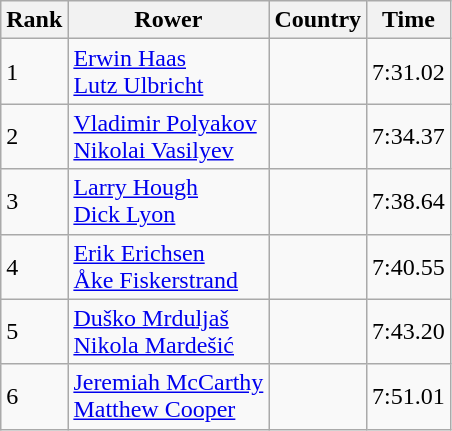<table class="wikitable sortable" style="text-align:middle">
<tr>
<th>Rank</th>
<th>Rower</th>
<th>Country</th>
<th>Time</th>
</tr>
<tr>
<td>1</td>
<td><a href='#'>Erwin Haas</a><br><a href='#'>Lutz Ulbricht</a></td>
<td></td>
<td>7:31.02</td>
</tr>
<tr>
<td>2</td>
<td><a href='#'>Vladimir Polyakov</a><br><a href='#'>Nikolai Vasilyev</a></td>
<td></td>
<td>7:34.37</td>
</tr>
<tr>
<td>3</td>
<td><a href='#'>Larry Hough</a><br><a href='#'>Dick Lyon</a></td>
<td></td>
<td>7:38.64</td>
</tr>
<tr>
<td>4</td>
<td><a href='#'>Erik Erichsen</a><br><a href='#'>Åke Fiskerstrand</a></td>
<td></td>
<td>7:40.55</td>
</tr>
<tr>
<td>5</td>
<td><a href='#'>Duško Mrduljaš</a><br><a href='#'>Nikola Mardešić</a></td>
<td></td>
<td>7:43.20</td>
</tr>
<tr>
<td>6</td>
<td><a href='#'>Jeremiah McCarthy</a><br><a href='#'>Matthew Cooper</a></td>
<td></td>
<td>7:51.01</td>
</tr>
</table>
